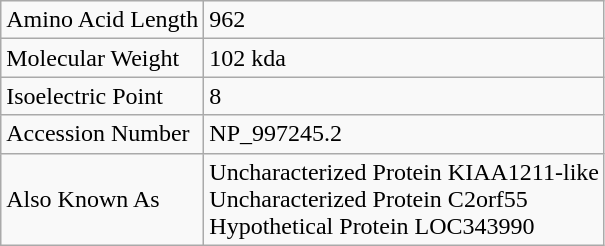<table class="wikitable">
<tr>
<td>Amino Acid Length</td>
<td>962 </td>
</tr>
<tr>
<td>Molecular Weight</td>
<td>102 kda</td>
</tr>
<tr>
<td>Isoelectric Point</td>
<td>8</td>
</tr>
<tr>
<td>Accession Number</td>
<td>NP_997245.2</td>
</tr>
<tr>
<td>Also Known As</td>
<td>Uncharacterized Protein KIAA1211-like<br>Uncharacterized Protein C2orf55<br>Hypothetical Protein LOC343990</td>
</tr>
</table>
